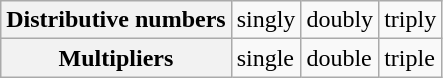<table class="wikitable floatright">
<tr>
<th>Distributive numbers</th>
<td>singly</td>
<td>doubly</td>
<td>triply</td>
</tr>
<tr>
<th>Multipliers</th>
<td>single</td>
<td>double</td>
<td>triple</td>
</tr>
</table>
